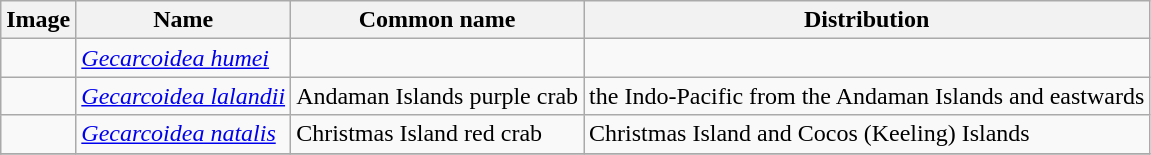<table class="wikitable sortable">
<tr>
<th>Image</th>
<th>Name</th>
<th>Common name</th>
<th>Distribution</th>
</tr>
<tr>
<td></td>
<td><em><a href='#'>Gecarcoidea humei</a></em> </td>
<td></td>
<td></td>
</tr>
<tr>
<td></td>
<td><em><a href='#'>Gecarcoidea lalandii</a></em> </td>
<td>Andaman Islands purple crab</td>
<td>the Indo-Pacific from the Andaman Islands and eastwards</td>
</tr>
<tr>
<td></td>
<td><em><a href='#'>Gecarcoidea natalis</a></em> </td>
<td>Christmas Island red crab</td>
<td>Christmas Island and Cocos (Keeling) Islands</td>
</tr>
<tr>
</tr>
</table>
